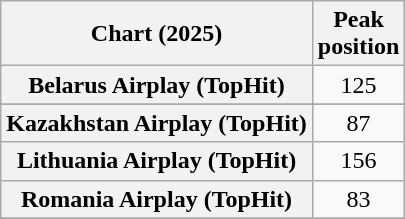<table class="wikitable sortable plainrowheaders" style="text-align:center">
<tr>
<th scope="col">Chart (2025)</th>
<th scope="col">Peak<br>position</th>
</tr>
<tr>
<th scope="row">Belarus Airplay (TopHit)</th>
<td>125</td>
</tr>
<tr>
</tr>
<tr>
<th scope="row">Kazakhstan Airplay (TopHit)</th>
<td>87</td>
</tr>
<tr>
<th scope="row">Lithuania Airplay (TopHit)</th>
<td>156</td>
</tr>
<tr>
<th scope="row">Romania Airplay (TopHit)</th>
<td>83</td>
</tr>
<tr>
</tr>
</table>
